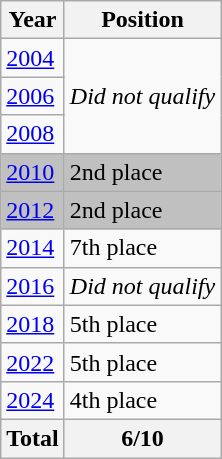<table class="wikitable" text-align:center;">
<tr>
<th>Year</th>
<th>Position</th>
</tr>
<tr>
<td> <a href='#'>2004</a></td>
<td rowspan=3><em>Did not qualify</em></td>
</tr>
<tr>
<td> <a href='#'>2006</a></td>
</tr>
<tr>
<td> <a href='#'>2008</a></td>
</tr>
<tr bgcolor=silver>
<td> <a href='#'>2010</a></td>
<td>2nd place</td>
</tr>
<tr bgcolor=silver>
<td> <a href='#'>2012</a></td>
<td>2nd place</td>
</tr>
<tr>
<td> <a href='#'>2014</a></td>
<td>7th place</td>
</tr>
<tr>
<td> <a href='#'>2016</a></td>
<td><em>Did not qualify</em></td>
</tr>
<tr>
<td> <a href='#'>2018</a></td>
<td>5th place</td>
</tr>
<tr>
<td> <a href='#'>2022</a></td>
<td>5th place</td>
</tr>
<tr>
<td> <a href='#'>2024</a></td>
<td>4th place</td>
</tr>
<tr>
<th>Total</th>
<th>6/10</th>
</tr>
</table>
